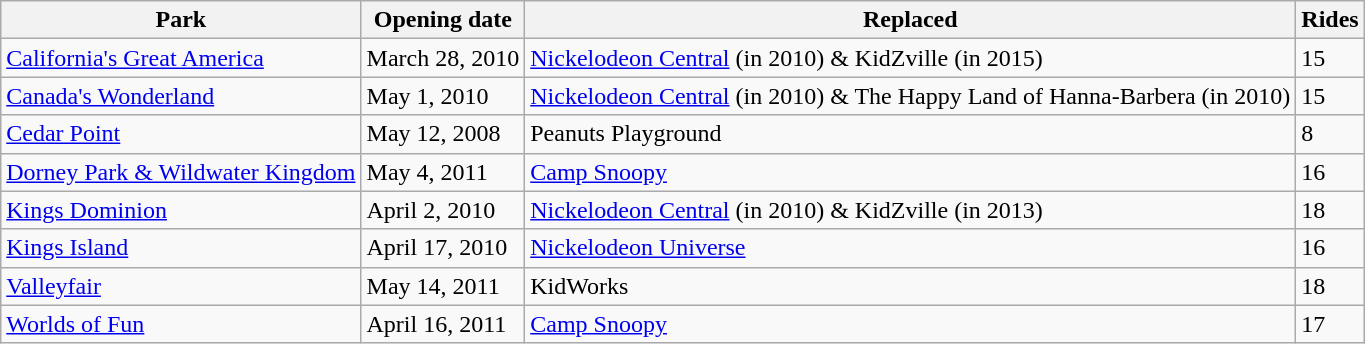<table class="wikitable sortable">
<tr>
<th>Park</th>
<th>Opening date</th>
<th>Replaced</th>
<th>Rides</th>
</tr>
<tr>
<td><a href='#'>California's Great America</a></td>
<td>March 28, 2010</td>
<td><a href='#'>Nickelodeon Central</a> (in 2010) & KidZville (in 2015)</td>
<td>15</td>
</tr>
<tr>
<td><a href='#'>Canada's Wonderland</a></td>
<td>May 1, 2010</td>
<td><a href='#'>Nickelodeon Central</a> (in 2010) & The Happy Land of Hanna-Barbera (in 2010)</td>
<td>15</td>
</tr>
<tr>
<td><a href='#'>Cedar Point</a></td>
<td>May 12, 2008</td>
<td>Peanuts Playground</td>
<td>8</td>
</tr>
<tr>
<td><a href='#'>Dorney Park & Wildwater Kingdom</a></td>
<td>May 4, 2011</td>
<td><a href='#'>Camp Snoopy</a></td>
<td>16</td>
</tr>
<tr>
<td><a href='#'>Kings Dominion</a></td>
<td>April 2, 2010</td>
<td><a href='#'>Nickelodeon Central</a> (in 2010) & KidZville (in 2013)</td>
<td>18</td>
</tr>
<tr>
<td><a href='#'>Kings Island</a></td>
<td>April 17, 2010</td>
<td><a href='#'>Nickelodeon Universe</a></td>
<td>16</td>
</tr>
<tr>
<td><a href='#'>Valleyfair</a></td>
<td>May 14, 2011</td>
<td>KidWorks</td>
<td>18</td>
</tr>
<tr>
<td><a href='#'>Worlds of Fun</a></td>
<td>April 16, 2011</td>
<td><a href='#'>Camp Snoopy</a></td>
<td>17</td>
</tr>
</table>
